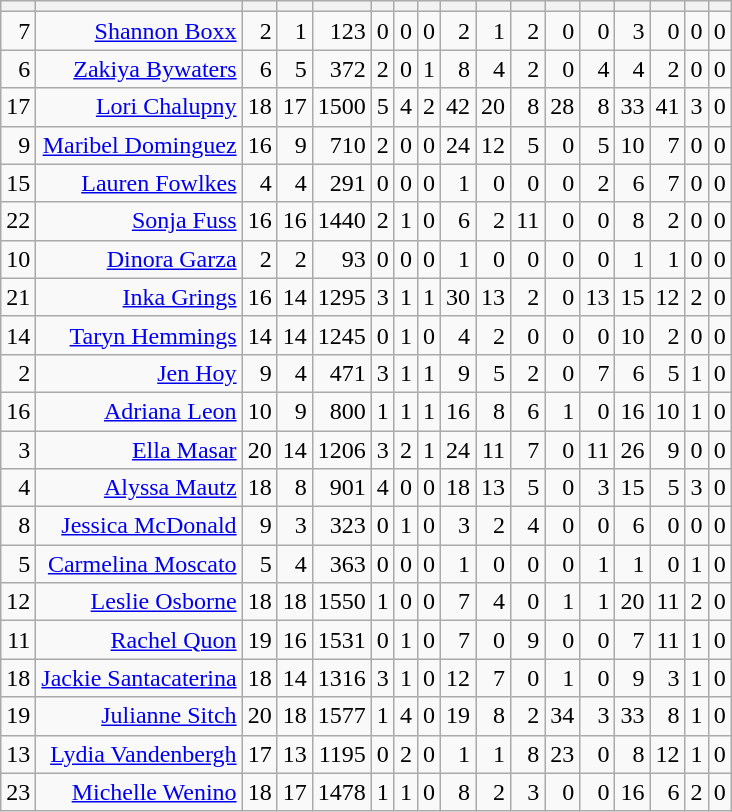<table class="wikitable sortable" style="text-align:right;">
<tr>
<th></th>
<th></th>
<th></th>
<th></th>
<th></th>
<th></th>
<th></th>
<th></th>
<th></th>
<th></th>
<th></th>
<th></th>
<th></th>
<th></th>
<th></th>
<th></th>
<th></th>
</tr>
<tr>
<td>7</td>
<td><a href='#'>Shannon Boxx</a></td>
<td>2</td>
<td>1</td>
<td>123</td>
<td>0</td>
<td>0</td>
<td>0</td>
<td>2</td>
<td>1</td>
<td>2</td>
<td>0</td>
<td>0</td>
<td>3</td>
<td>0</td>
<td>0</td>
<td>0</td>
</tr>
<tr>
<td>6</td>
<td><a href='#'>Zakiya Bywaters</a></td>
<td>6</td>
<td>5</td>
<td>372</td>
<td>2</td>
<td>0</td>
<td>1</td>
<td>8</td>
<td>4</td>
<td>2</td>
<td>0</td>
<td>4</td>
<td>4</td>
<td>2</td>
<td>0</td>
<td>0</td>
</tr>
<tr>
<td>17</td>
<td><a href='#'>Lori Chalupny</a></td>
<td>18</td>
<td>17</td>
<td>1500</td>
<td>5</td>
<td>4</td>
<td>2</td>
<td>42</td>
<td>20</td>
<td>8</td>
<td>28</td>
<td>8</td>
<td>33</td>
<td>41</td>
<td>3</td>
<td>0</td>
</tr>
<tr>
<td>9</td>
<td><a href='#'>Maribel Dominguez</a></td>
<td>16</td>
<td>9</td>
<td>710</td>
<td>2</td>
<td>0</td>
<td>0</td>
<td>24</td>
<td>12</td>
<td>5</td>
<td>0</td>
<td>5</td>
<td>10</td>
<td>7</td>
<td>0</td>
<td>0</td>
</tr>
<tr>
<td>15</td>
<td><a href='#'>Lauren Fowlkes</a></td>
<td>4</td>
<td>4</td>
<td>291</td>
<td>0</td>
<td>0</td>
<td>0</td>
<td>1</td>
<td>0</td>
<td>0</td>
<td>0</td>
<td>2</td>
<td>6</td>
<td>7</td>
<td>0</td>
<td>0</td>
</tr>
<tr>
<td>22</td>
<td><a href='#'>Sonja Fuss</a></td>
<td>16</td>
<td>16</td>
<td>1440</td>
<td>2</td>
<td>1</td>
<td>0</td>
<td>6</td>
<td>2</td>
<td>11</td>
<td>0</td>
<td>0</td>
<td>8</td>
<td>2</td>
<td>0</td>
<td>0</td>
</tr>
<tr>
<td>10</td>
<td><a href='#'>Dinora Garza</a></td>
<td>2</td>
<td>2</td>
<td>93</td>
<td>0</td>
<td>0</td>
<td>0</td>
<td>1</td>
<td>0</td>
<td>0</td>
<td>0</td>
<td>0</td>
<td>1</td>
<td>1</td>
<td>0</td>
<td>0</td>
</tr>
<tr>
<td>21</td>
<td><a href='#'>Inka Grings</a></td>
<td>16</td>
<td>14</td>
<td>1295</td>
<td>3</td>
<td>1</td>
<td>1</td>
<td>30</td>
<td>13</td>
<td>2</td>
<td>0</td>
<td>13</td>
<td>15</td>
<td>12</td>
<td>2</td>
<td>0</td>
</tr>
<tr>
<td>14</td>
<td><a href='#'>Taryn Hemmings</a></td>
<td>14</td>
<td>14</td>
<td>1245</td>
<td>0</td>
<td>1</td>
<td>0</td>
<td>4</td>
<td>2</td>
<td>0</td>
<td>0</td>
<td>0</td>
<td>10</td>
<td>2</td>
<td>0</td>
<td>0</td>
</tr>
<tr>
<td>2</td>
<td><a href='#'>Jen Hoy</a></td>
<td>9</td>
<td>4</td>
<td>471</td>
<td>3</td>
<td>1</td>
<td>1</td>
<td>9</td>
<td>5</td>
<td>2</td>
<td>0</td>
<td>7</td>
<td>6</td>
<td>5</td>
<td>1</td>
<td>0</td>
</tr>
<tr>
<td>16</td>
<td><a href='#'>Adriana Leon</a></td>
<td>10</td>
<td>9</td>
<td>800</td>
<td>1</td>
<td>1</td>
<td>1</td>
<td>16</td>
<td>8</td>
<td>6</td>
<td>1</td>
<td>0</td>
<td>16</td>
<td>10</td>
<td>1</td>
<td>0</td>
</tr>
<tr>
<td>3</td>
<td><a href='#'>Ella Masar</a></td>
<td>20</td>
<td>14</td>
<td>1206</td>
<td>3</td>
<td>2</td>
<td>1</td>
<td>24</td>
<td>11</td>
<td>7</td>
<td>0</td>
<td>11</td>
<td>26</td>
<td>9</td>
<td>0</td>
<td>0</td>
</tr>
<tr>
<td>4</td>
<td><a href='#'>Alyssa Mautz</a></td>
<td>18</td>
<td>8</td>
<td>901</td>
<td>4</td>
<td>0</td>
<td>0</td>
<td>18</td>
<td>13</td>
<td>5</td>
<td>0</td>
<td>3</td>
<td>15</td>
<td>5</td>
<td>3</td>
<td>0</td>
</tr>
<tr>
<td>8</td>
<td><a href='#'>Jessica McDonald</a></td>
<td>9</td>
<td>3</td>
<td>323</td>
<td>0</td>
<td>1</td>
<td>0</td>
<td>3</td>
<td>2</td>
<td>4</td>
<td>0</td>
<td>0</td>
<td>6</td>
<td>0</td>
<td>0</td>
<td>0</td>
</tr>
<tr>
<td>5</td>
<td><a href='#'>Carmelina Moscato</a></td>
<td>5</td>
<td>4</td>
<td>363</td>
<td>0</td>
<td>0</td>
<td>0</td>
<td>1</td>
<td>0</td>
<td>0</td>
<td>0</td>
<td>1</td>
<td>1</td>
<td>0</td>
<td>1</td>
<td>0</td>
</tr>
<tr>
<td>12</td>
<td><a href='#'>Leslie Osborne</a></td>
<td>18</td>
<td>18</td>
<td>1550</td>
<td>1</td>
<td>0</td>
<td>0</td>
<td>7</td>
<td>4</td>
<td>0</td>
<td>1</td>
<td>1</td>
<td>20</td>
<td>11</td>
<td>2</td>
<td>0</td>
</tr>
<tr>
<td>11</td>
<td><a href='#'>Rachel Quon</a></td>
<td>19</td>
<td>16</td>
<td>1531</td>
<td>0</td>
<td>1</td>
<td>0</td>
<td>7</td>
<td>0</td>
<td>9</td>
<td>0</td>
<td>0</td>
<td>7</td>
<td>11</td>
<td>1</td>
<td>0</td>
</tr>
<tr>
<td>18</td>
<td><a href='#'>Jackie Santacaterina</a></td>
<td>18</td>
<td>14</td>
<td>1316</td>
<td>3</td>
<td>1</td>
<td>0</td>
<td>12</td>
<td>7</td>
<td>0</td>
<td>1</td>
<td>0</td>
<td>9</td>
<td>3</td>
<td>1</td>
<td>0</td>
</tr>
<tr>
<td>19</td>
<td><a href='#'>Julianne Sitch</a></td>
<td>20</td>
<td>18</td>
<td>1577</td>
<td>1</td>
<td>4</td>
<td>0</td>
<td>19</td>
<td>8</td>
<td>2</td>
<td>34</td>
<td>3</td>
<td>33</td>
<td>8</td>
<td>1</td>
<td>0</td>
</tr>
<tr>
<td>13</td>
<td><a href='#'>Lydia Vandenbergh</a></td>
<td>17</td>
<td>13</td>
<td>1195</td>
<td>0</td>
<td>2</td>
<td>0</td>
<td>1</td>
<td>1</td>
<td>8</td>
<td>23</td>
<td>0</td>
<td>8</td>
<td>12</td>
<td>1</td>
<td>0</td>
</tr>
<tr>
<td>23</td>
<td><a href='#'>Michelle Wenino</a></td>
<td>18</td>
<td>17</td>
<td>1478</td>
<td>1</td>
<td>1</td>
<td>0</td>
<td>8</td>
<td>2</td>
<td>3</td>
<td>0</td>
<td>0</td>
<td>16</td>
<td>6</td>
<td>2</td>
<td>0</td>
</tr>
</table>
